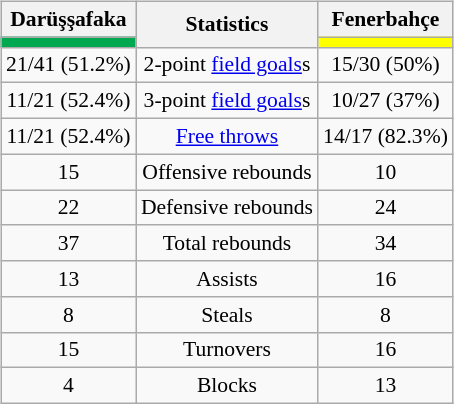<table style="width:100%;">
<tr>
<td valign=top align=right width=33%><br>













</td>
<td style="vertical-align:top; align:center; width:33%;"><br><table style="width:100%;">
<tr>
<td style="width=50%;"></td>
<td></td>
<td style="width=50%;"></td>
</tr>
</table>
<br><table class="wikitable" style="font-size:90%; text-align:center; margin:auto;" align=center>
<tr>
<th>Darüşşafaka</th>
<th rowspan=2>Statistics</th>
<th>Fenerbahçe</th>
</tr>
<tr>
<td style="background:#00A950;"></td>
<td style="background:#FFFF00;"></td>
</tr>
<tr>
<td>21/41 (51.2%)</td>
<td>2-point <a href='#'>field goals</a>s</td>
<td>15/30 (50%)</td>
</tr>
<tr>
<td>11/21 (52.4%)</td>
<td>3-point <a href='#'>field goals</a>s</td>
<td>10/27 (37%)</td>
</tr>
<tr>
<td>11/21 (52.4%)</td>
<td><a href='#'>Free throws</a></td>
<td>14/17 (82.3%)</td>
</tr>
<tr>
<td>15</td>
<td>Offensive rebounds</td>
<td>10</td>
</tr>
<tr>
<td>22</td>
<td>Defensive rebounds</td>
<td>24</td>
</tr>
<tr>
<td>37</td>
<td>Total rebounds</td>
<td>34</td>
</tr>
<tr>
<td>13</td>
<td>Assists</td>
<td>16</td>
</tr>
<tr>
<td>8</td>
<td>Steals</td>
<td>8</td>
</tr>
<tr>
<td>15</td>
<td>Turnovers</td>
<td>16</td>
</tr>
<tr>
<td>4</td>
<td>Blocks</td>
<td>13</td>
</tr>
</table>
</td>
<td style="vertical-align:top; align:left; width:33%;"><br>













</td>
</tr>
</table>
